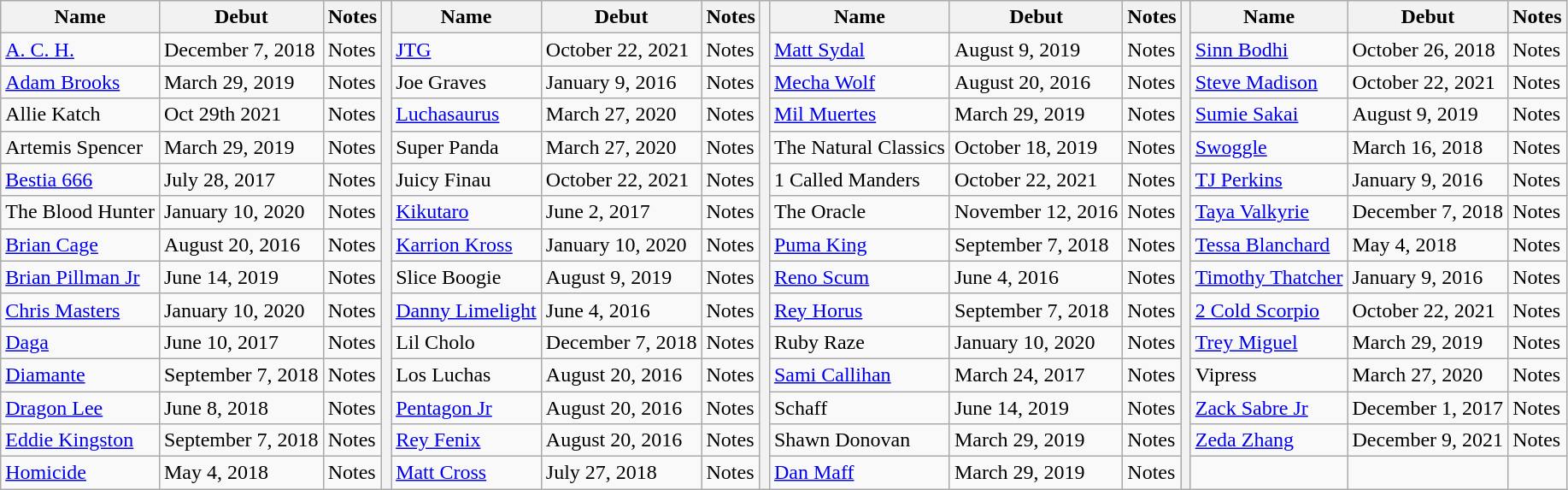<table class="wikitable">
<tr>
<th>Name</th>
<th>Debut</th>
<th>Notes</th>
<th rowspan="15"></th>
<th>Name</th>
<th>Debut</th>
<th>Notes</th>
<th rowspan="15"></th>
<th>Name</th>
<th>Debut</th>
<th>Notes</th>
<th rowspan="15"></th>
<th>Name</th>
<th>Debut</th>
<th>Notes</th>
</tr>
<tr>
<td><a href='#'>A. C. H.</a></td>
<td>December 7, 2018</td>
<td>Notes</td>
<td><a href='#'>JTG</a></td>
<td>October 22, 2021</td>
<td>Notes</td>
<td><a href='#'>Matt Sydal</a></td>
<td>August 9, 2019</td>
<td>Notes</td>
<td><a href='#'>Sinn Bodhi</a></td>
<td>October 26, 2018</td>
<td>Notes</td>
</tr>
<tr>
<td><a href='#'>Adam Brooks</a></td>
<td>March 29, 2019</td>
<td>Notes</td>
<td>Joe Graves</td>
<td>January 9, 2016</td>
<td>Notes</td>
<td><a href='#'>Mecha Wolf</a></td>
<td>August 20, 2016</td>
<td>Notes</td>
<td><a href='#'>Steve Madison</a></td>
<td>October 22, 2021</td>
<td>Notes</td>
</tr>
<tr>
<td>Allie Katch</td>
<td>Oct 29th 2021</td>
<td>Notes</td>
<td><a href='#'>Luchasaurus</a></td>
<td>March 27, 2020</td>
<td>Notes</td>
<td><a href='#'>Mil Muertes</a></td>
<td>March 29, 2019</td>
<td>Notes</td>
<td><a href='#'>Sumie Sakai</a></td>
<td>August 9, 2019</td>
<td>Notes</td>
</tr>
<tr>
<td>Artemis Spencer</td>
<td>March 29, 2019</td>
<td>Notes</td>
<td>Super Panda</td>
<td>March 27, 2020</td>
<td>Notes</td>
<td>The Natural Classics</td>
<td>October 18, 2019</td>
<td>Notes</td>
<td><a href='#'>Swoggle</a></td>
<td>March 16, 2018</td>
<td>Notes</td>
</tr>
<tr>
<td><a href='#'>Bestia 666</a></td>
<td>July 28, 2017</td>
<td>Notes</td>
<td>Juicy Finau</td>
<td>October 22, 2021</td>
<td>Notes</td>
<td>1 Called Manders</td>
<td>October 22, 2021</td>
<td>Notes</td>
<td><a href='#'>TJ Perkins</a></td>
<td>January 9, 2016</td>
<td>Notes</td>
</tr>
<tr>
<td>The Blood Hunter</td>
<td>January 10, 2020</td>
<td>Notes</td>
<td><a href='#'>Kikutaro</a></td>
<td>June 2, 2017</td>
<td>Notes</td>
<td>The Oracle</td>
<td>November 12, 2016</td>
<td>Notes</td>
<td><a href='#'>Taya Valkyrie</a></td>
<td>December 7, 2018</td>
<td>Notes</td>
</tr>
<tr>
<td><a href='#'>Brian Cage</a></td>
<td>August 20, 2016</td>
<td>Notes</td>
<td><a href='#'>Karrion Kross</a></td>
<td>January 10, 2020</td>
<td>Notes</td>
<td><a href='#'>Puma King</a></td>
<td>September 7, 2018</td>
<td>Notes</td>
<td><a href='#'>Tessa Blanchard</a></td>
<td>May 4, 2018</td>
<td>Notes</td>
</tr>
<tr>
<td><a href='#'>Brian Pillman Jr</a></td>
<td>June 14, 2019</td>
<td>Notes</td>
<td>Slice Boogie</td>
<td>August 9, 2019</td>
<td>Notes</td>
<td><a href='#'>Reno Scum</a></td>
<td>June 4, 2016</td>
<td>Notes</td>
<td><a href='#'>Timothy Thatcher</a></td>
<td>January 9, 2016</td>
<td>Notes</td>
</tr>
<tr>
<td><a href='#'>Chris Masters</a></td>
<td>January 10, 2020</td>
<td>Notes</td>
<td><a href='#'>Danny Limelight</a></td>
<td>June 4, 2016</td>
<td>Notes</td>
<td><a href='#'>Rey Horus</a></td>
<td>September 7, 2018</td>
<td>Notes</td>
<td><a href='#'>2 Cold Scorpio</a></td>
<td>October 22, 2021</td>
<td>Notes</td>
</tr>
<tr>
<td><a href='#'>Daga</a></td>
<td>June 10, 2017</td>
<td>Notes</td>
<td>Lil Cholo</td>
<td>December 7, 2018</td>
<td>Notes</td>
<td>Ruby Raze</td>
<td>January 10, 2020</td>
<td>Notes</td>
<td><a href='#'>Trey Miguel</a></td>
<td>March 29, 2019</td>
<td>Notes</td>
</tr>
<tr>
<td><a href='#'>Diamante</a></td>
<td>September 7, 2018</td>
<td>Notes</td>
<td>Los Luchas</td>
<td>August 20, 2016</td>
<td>Notes</td>
<td><a href='#'>Sami Callihan</a></td>
<td>March 24, 2017</td>
<td>Notes</td>
<td>Vipress</td>
<td>March 27, 2020</td>
<td>Notes</td>
</tr>
<tr>
<td><a href='#'>Dragon Lee</a></td>
<td>June 8, 2018</td>
<td>Notes</td>
<td><a href='#'>Pentagon Jr</a></td>
<td>August 20, 2016</td>
<td>Notes</td>
<td>Schaff</td>
<td>June 14, 2019</td>
<td>Notes</td>
<td><a href='#'>Zack Sabre Jr</a></td>
<td>December 1, 2017</td>
<td>Notes</td>
</tr>
<tr>
<td><a href='#'>Eddie Kingston</a></td>
<td>September 7, 2018</td>
<td>Notes</td>
<td><a href='#'>Rey Fenix</a></td>
<td>August 20, 2016</td>
<td>Notes</td>
<td>Shawn Donovan</td>
<td>March 29, 2019</td>
<td>Notes</td>
<td><a href='#'>Zeda Zhang</a></td>
<td>December 9, 2021</td>
<td>Notes</td>
</tr>
<tr>
<td><a href='#'>Homicide</a></td>
<td>May 4, 2018</td>
<td>Notes</td>
<td><a href='#'>Matt Cross</a></td>
<td>July 27, 2018</td>
<td>Notes</td>
<td><a href='#'>Dan Maff</a></td>
<td>March 29, 2019</td>
<td>Notes</td>
<td></td>
<td></td>
<td></td>
</tr>
</table>
